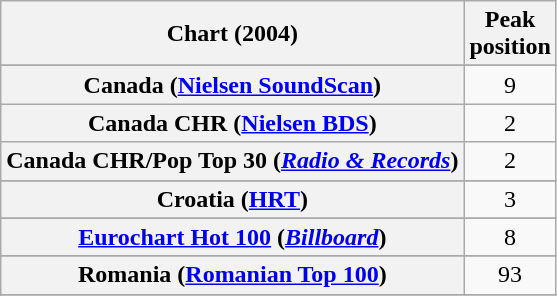<table class="wikitable sortable plainrowheaders" style="text-align:center">
<tr>
<th>Chart (2004)</th>
<th>Peak<br>position</th>
</tr>
<tr>
</tr>
<tr>
</tr>
<tr>
</tr>
<tr>
</tr>
<tr>
</tr>
<tr>
<th scope="row">Canada (<a href='#'>Nielsen SoundScan</a>)</th>
<td>9</td>
</tr>
<tr>
<th scope="row">Canada CHR (<a href='#'>Nielsen BDS</a>)</th>
<td>2</td>
</tr>
<tr>
<th scope="row">Canada CHR/Pop Top 30 (<em><a href='#'>Radio & Records</a></em>)</th>
<td>2</td>
</tr>
<tr>
</tr>
<tr>
<th scope="row">Croatia (<a href='#'>HRT</a>)</th>
<td>3</td>
</tr>
<tr>
</tr>
<tr>
<th scope="row"><a href='#'>Eurochart Hot 100</a> (<em><a href='#'>Billboard</a></em>)</th>
<td>8</td>
</tr>
<tr>
</tr>
<tr>
</tr>
<tr>
</tr>
<tr>
</tr>
<tr>
</tr>
<tr>
</tr>
<tr>
</tr>
<tr>
</tr>
<tr>
</tr>
<tr>
</tr>
<tr>
</tr>
<tr>
</tr>
<tr>
<th scope="row">Romania (<a href='#'>Romanian Top 100</a>)</th>
<td>93</td>
</tr>
<tr>
</tr>
<tr>
</tr>
<tr>
</tr>
<tr>
</tr>
<tr>
</tr>
<tr>
</tr>
<tr>
</tr>
</table>
